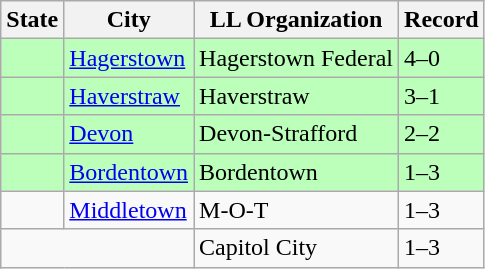<table class="wikitable">
<tr>
<th>State</th>
<th>City</th>
<th>LL Organization</th>
<th>Record</th>
</tr>
<tr style="background:#bfb;">
<td><strong></strong></td>
<td><a href='#'>Hagerstown</a></td>
<td>Hagerstown Federal</td>
<td>4–0</td>
</tr>
<tr style="background:#bfb;">
<td><strong></strong></td>
<td><a href='#'>Haverstraw</a></td>
<td>Haverstraw</td>
<td>3–1</td>
</tr>
<tr style="background:#bfb;">
<td><strong></strong></td>
<td><a href='#'>Devon</a></td>
<td>Devon-Strafford</td>
<td>2–2</td>
</tr>
<tr style="background:#bfb;">
<td><strong></strong></td>
<td><a href='#'>Bordentown</a></td>
<td>Bordentown</td>
<td>1–3</td>
</tr>
<tr>
<td><strong></strong></td>
<td><a href='#'>Middletown</a></td>
<td>M-O-T</td>
<td>1–3</td>
</tr>
<tr>
<td colspan="2"><strong></strong></td>
<td>Capitol City</td>
<td>1–3</td>
</tr>
</table>
